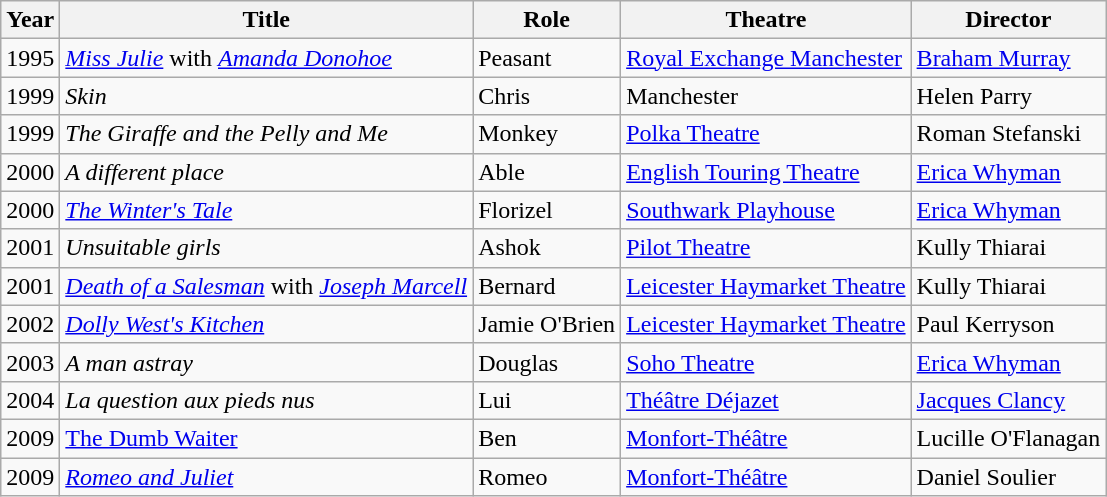<table class="wikitable sortable">
<tr>
<th>Year</th>
<th>Title</th>
<th>Role</th>
<th>Theatre</th>
<th>Director</th>
</tr>
<tr>
<td>1995</td>
<td><em><a href='#'>Miss Julie</a></em> with <em><a href='#'>Amanda Donohoe</a></em></td>
<td>Peasant</td>
<td><a href='#'>Royal Exchange Manchester</a></td>
<td><a href='#'>Braham Murray</a></td>
</tr>
<tr>
<td>1999</td>
<td><em>Skin</em></td>
<td>Chris</td>
<td>Manchester</td>
<td>Helen Parry</td>
</tr>
<tr>
<td>1999</td>
<td><em>The Giraffe and the Pelly and Me</em></td>
<td>Monkey</td>
<td><a href='#'>Polka Theatre</a></td>
<td>Roman Stefanski</td>
</tr>
<tr>
<td>2000</td>
<td><em>A different place</em></td>
<td>Able</td>
<td><a href='#'>English Touring Theatre</a></td>
<td><a href='#'>Erica Whyman</a></td>
</tr>
<tr>
<td>2000</td>
<td><em><a href='#'>The Winter's Tale</a></em></td>
<td>Florizel</td>
<td><a href='#'>Southwark Playhouse</a></td>
<td><a href='#'>Erica Whyman</a></td>
</tr>
<tr>
<td>2001</td>
<td><em>Unsuitable girls</em></td>
<td>Ashok</td>
<td><a href='#'>Pilot Theatre</a></td>
<td>Kully Thiarai</td>
</tr>
<tr>
<td>2001</td>
<td><em><a href='#'>Death of a Salesman</a></em> with <em><a href='#'>Joseph Marcell</a></em></td>
<td>Bernard</td>
<td><a href='#'>Leicester Haymarket Theatre</a></td>
<td>Kully Thiarai</td>
</tr>
<tr>
<td>2002</td>
<td><em><a href='#'>Dolly West's Kitchen</a></em></td>
<td>Jamie O'Brien</td>
<td><a href='#'>Leicester Haymarket Theatre</a></td>
<td>Paul Kerryson</td>
</tr>
<tr>
<td>2003</td>
<td><em>A man astray</em></td>
<td>Douglas</td>
<td><a href='#'>Soho Theatre</a></td>
<td><a href='#'>Erica Whyman</a></td>
</tr>
<tr>
<td>2004</td>
<td><em>La question aux pieds nus</em></td>
<td>Lui</td>
<td><a href='#'>Théâtre Déjazet</a></td>
<td><a href='#'>Jacques Clancy</a></td>
</tr>
<tr>
<td>2009</td>
<td><a href='#'>The Dumb Waiter</a></td>
<td>Ben</td>
<td><a href='#'>Monfort-Théâtre</a></td>
<td>Lucille O'Flanagan</td>
</tr>
<tr>
<td>2009</td>
<td><em><a href='#'>Romeo and Juliet</a></em></td>
<td>Romeo</td>
<td><a href='#'>Monfort-Théâtre</a></td>
<td>Daniel Soulier</td>
</tr>
</table>
